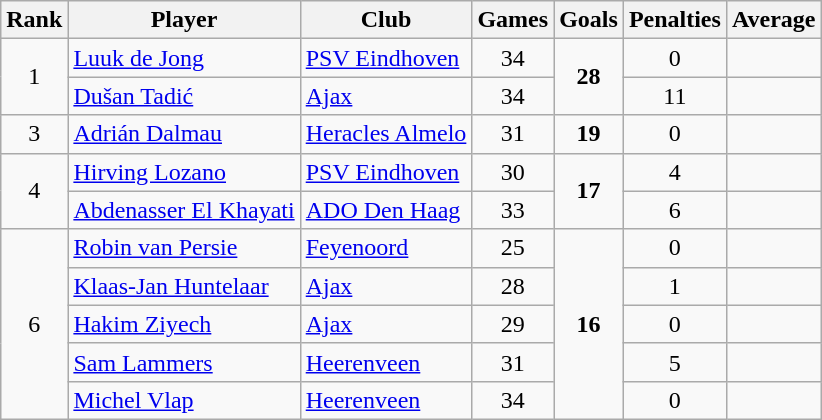<table class="wikitable" style="text-align:center">
<tr>
<th>Rank</th>
<th>Player</th>
<th>Club</th>
<th>Games</th>
<th>Goals</th>
<th>Penalties</th>
<th>Average</th>
</tr>
<tr>
<td rowspan="2">1</td>
<td style="text-align:left"> <a href='#'>Luuk de Jong</a></td>
<td style="text-align:left"><a href='#'>PSV Eindhoven</a></td>
<td>34</td>
<td rowspan="2"><strong>28</strong></td>
<td>0</td>
<td></td>
</tr>
<tr>
<td style="text-align:left"> <a href='#'>Dušan Tadić</a></td>
<td style="text-align:left"><a href='#'>Ajax</a></td>
<td>34</td>
<td>11</td>
<td></td>
</tr>
<tr>
<td>3</td>
<td style="text-align:left"> <a href='#'>Adrián Dalmau</a></td>
<td style="text-align:left"><a href='#'>Heracles Almelo</a></td>
<td>31</td>
<td><strong>19</strong></td>
<td>0</td>
<td></td>
</tr>
<tr>
<td rowspan="2">4</td>
<td style="text-align:left"> <a href='#'>Hirving Lozano</a></td>
<td style="text-align:left"><a href='#'>PSV Eindhoven</a></td>
<td>30</td>
<td rowspan="2"><strong>17</strong></td>
<td>4</td>
<td></td>
</tr>
<tr>
<td style="text-align:left"> <a href='#'>Abdenasser El Khayati</a></td>
<td style="text-align:left"><a href='#'>ADO Den Haag</a></td>
<td>33</td>
<td>6</td>
<td></td>
</tr>
<tr>
<td rowspan="5">6</td>
<td style="text-align:left"> <a href='#'>Robin van Persie</a></td>
<td style="text-align:left"><a href='#'>Feyenoord</a></td>
<td>25</td>
<td rowspan="5"><strong>16</strong></td>
<td>0</td>
<td></td>
</tr>
<tr>
<td style="text-align:left"> <a href='#'>Klaas-Jan Huntelaar</a></td>
<td style="text-align:left"><a href='#'>Ajax</a></td>
<td>28</td>
<td>1</td>
<td></td>
</tr>
<tr>
<td style="text-align:left"> <a href='#'>Hakim Ziyech</a></td>
<td style="text-align:left"><a href='#'>Ajax</a></td>
<td>29</td>
<td>0</td>
<td></td>
</tr>
<tr>
<td style="text-align:left"> <a href='#'>Sam Lammers</a></td>
<td style="text-align:left"><a href='#'>Heerenveen</a></td>
<td>31</td>
<td>5</td>
<td></td>
</tr>
<tr>
<td style="text-align:left"> <a href='#'>Michel Vlap</a></td>
<td style="text-align:left"><a href='#'>Heerenveen</a></td>
<td>34</td>
<td>0</td>
<td></td>
</tr>
</table>
